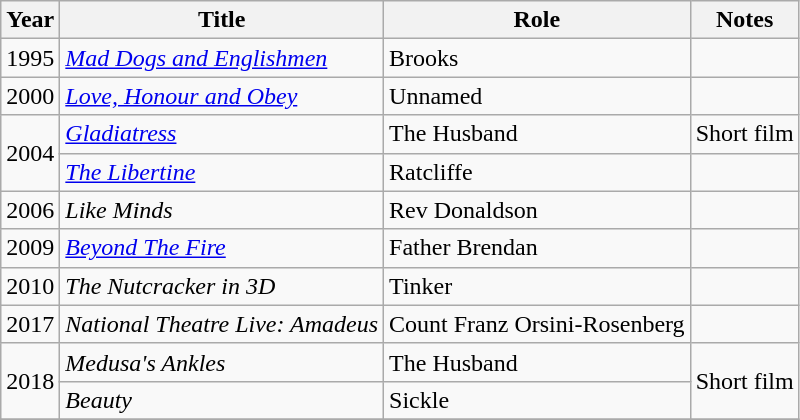<table class="wikitable sortable">
<tr>
<th>Year</th>
<th>Title</th>
<th>Role</th>
<th class="unsortable">Notes</th>
</tr>
<tr>
<td>1995</td>
<td><em><a href='#'>Mad Dogs and Englishmen</a></em></td>
<td>Brooks</td>
<td></td>
</tr>
<tr>
<td>2000</td>
<td><em><a href='#'>Love, Honour and Obey</a></em></td>
<td>Unnamed</td>
<td></td>
</tr>
<tr>
<td rowspan=2>2004</td>
<td><em><a href='#'>Gladiatress</a></em></td>
<td>The Husband</td>
<td>Short film</td>
</tr>
<tr>
<td><em><a href='#'>The Libertine</a></em></td>
<td>Ratcliffe</td>
<td></td>
</tr>
<tr>
<td>2006</td>
<td><em>Like Minds</em></td>
<td>Rev Donaldson</td>
<td></td>
</tr>
<tr>
<td>2009</td>
<td><em><a href='#'>Beyond The Fire</a></em></td>
<td>Father Brendan</td>
<td></td>
</tr>
<tr>
<td>2010</td>
<td><em>The Nutcracker in 3D</em></td>
<td>Tinker</td>
<td></td>
</tr>
<tr>
<td>2017</td>
<td><em>National Theatre Live: Amadeus</em></td>
<td>Count Franz Orsini-Rosenberg</td>
<td></td>
</tr>
<tr>
<td rowspan=2>2018</td>
<td><em>Medusa's Ankles</em></td>
<td>The Husband</td>
<td rowspan=2>Short film</td>
</tr>
<tr>
<td><em>Beauty</em></td>
<td>Sickle</td>
</tr>
<tr>
</tr>
</table>
